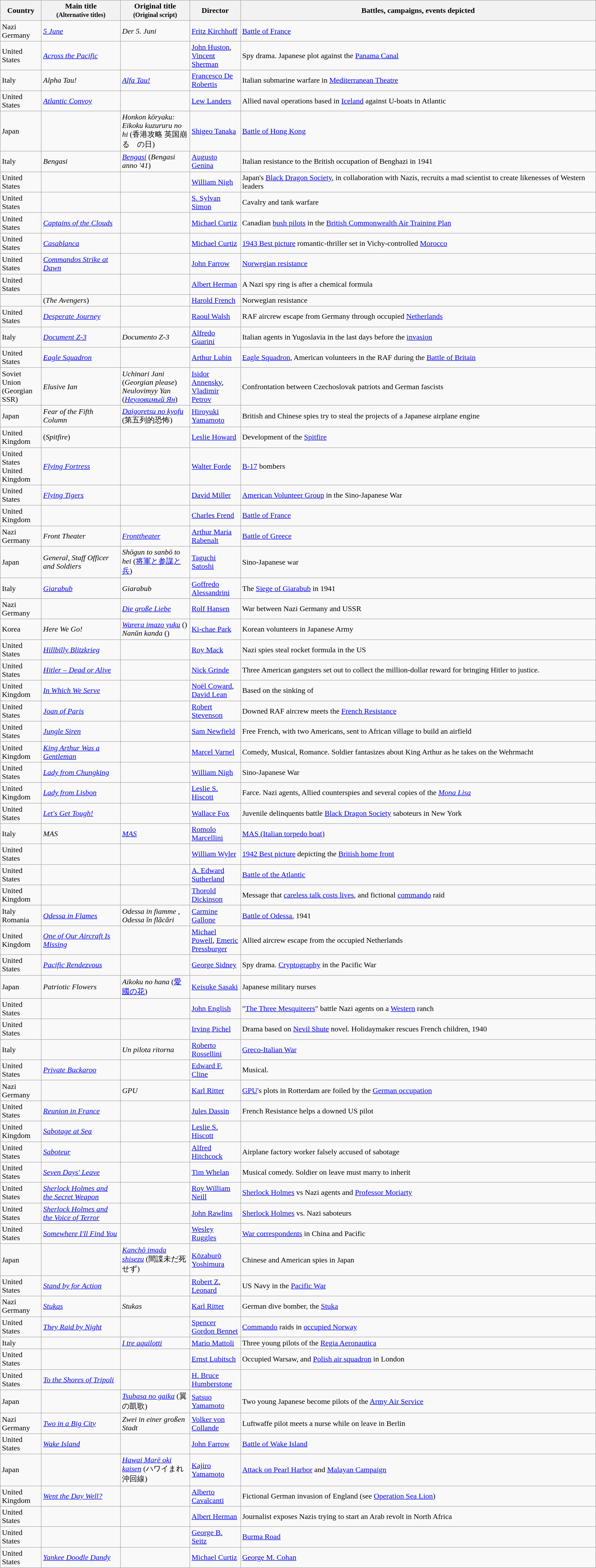<table class="wikitable sortable" style="width:100%;">
<tr>
<th width= 80>Country</th>
<th width=160>Main title<br><small>(Alternative titles)</small></th>
<th width=140>Original title<br><small>(Original script)</small></th>
<th width=100>Director</th>
<th class="unsortable">Battles, campaigns, events depicted</th>
</tr>
<tr>
<td>Nazi Germany</td>
<td><em><a href='#'>5 June</a></em></td>
<td><em>Der 5. Juni</em></td>
<td><a href='#'>Fritz Kirchhoff</a></td>
<td><a href='#'>Battle of France</a></td>
</tr>
<tr>
<td>United States</td>
<td><em><a href='#'>Across the Pacific</a></em></td>
<td></td>
<td><a href='#'>John Huston</a>, <a href='#'>Vincent Sherman</a></td>
<td>Spy drama. Japanese plot against the <a href='#'>Panama Canal</a></td>
</tr>
<tr>
<td>Italy</td>
<td><em>Alpha Tau!</em> </td>
<td><em><a href='#'>Alfa Tau!</a></em></td>
<td><a href='#'>Francesco De Robertis</a></td>
<td>Italian submarine warfare in <a href='#'>Mediterranean Theatre</a></td>
</tr>
<tr>
<td>United States</td>
<td><em><a href='#'>Atlantic Convoy</a></em></td>
<td></td>
<td><a href='#'>Lew Landers</a></td>
<td>Allied naval operations based in <a href='#'>Iceland</a> against U-boats in Atlantic</td>
</tr>
<tr>
<td>Japan</td>
<td><em></em></td>
<td><em>Honkon kōryaku: Eikoku kuzururu no hi</em> (香港攻略 英国崩るゝの日)</td>
<td><a href='#'>Shigeo Tanaka</a></td>
<td><a href='#'>Battle of Hong Kong</a></td>
</tr>
<tr>
<td>Italy</td>
<td><em>Bengasi</em></td>
<td><em><a href='#'>Bengasi</a></em> (<em>Bengasi anno '41</em>)</td>
<td><a href='#'>Augusto Genina</a></td>
<td>Italian resistance to the British occupation of Benghazi in 1941</td>
</tr>
<tr>
<td>United States</td>
<td><em></em></td>
<td></td>
<td><a href='#'>William Nigh</a></td>
<td>Japan's <a href='#'>Black Dragon Society</a>, in collaboration with Nazis, recruits a mad scientist to create likenesses of Western leaders</td>
</tr>
<tr>
<td>United States</td>
<td><em></em></td>
<td></td>
<td><a href='#'>S. Sylvan Simon</a></td>
<td>Cavalry and tank warfare</td>
</tr>
<tr>
<td>United States</td>
<td><em><a href='#'>Captains of the Clouds</a></em></td>
<td></td>
<td><a href='#'>Michael Curtiz</a></td>
<td>Canadian <a href='#'>bush pilots</a> in the <a href='#'>British Commonwealth Air Training Plan</a></td>
</tr>
<tr>
<td>United States</td>
<td><em><a href='#'>Casablanca</a></em></td>
<td></td>
<td><a href='#'>Michael Curtiz</a></td>
<td><a href='#'>1943 Best picture</a> romantic-thriller set in Vichy-controlled <a href='#'>Morocco</a></td>
</tr>
<tr>
<td>United States</td>
<td><em><a href='#'>Commandos Strike at Dawn</a></em></td>
<td></td>
<td><a href='#'>John Farrow</a></td>
<td><a href='#'>Norwegian resistance</a></td>
</tr>
<tr>
<td>United States</td>
<td><em></em></td>
<td></td>
<td><a href='#'>Albert Herman</a></td>
<td>A Nazi spy ring is after a chemical formula</td>
</tr>
<tr>
<td></td>
<td><em></em> (<em>The Avengers</em>)</td>
<td></td>
<td><a href='#'>Harold French</a></td>
<td>Norwegian resistance</td>
</tr>
<tr>
<td>United States</td>
<td><em><a href='#'>Desperate Journey</a></em></td>
<td></td>
<td><a href='#'>Raoul Walsh</a></td>
<td>RAF aircrew escape from Germany through occupied <a href='#'>Netherlands</a></td>
</tr>
<tr>
<td>Italy</td>
<td><em><a href='#'>Document Z-3</a></em></td>
<td><em>Documento Z-3</em></td>
<td><a href='#'>Alfredo Guarini</a></td>
<td>Italian agents in Yugoslavia in the last days before the <a href='#'>invasion</a></td>
</tr>
<tr>
<td>United States</td>
<td><em><a href='#'>Eagle Squadron</a></em></td>
<td></td>
<td><a href='#'>Arthur Lubin</a></td>
<td><a href='#'>Eagle Squadron</a>, American volunteers in the RAF during the <a href='#'>Battle of Britain</a></td>
</tr>
<tr>
<td>Soviet Union (Georgian SSR)</td>
<td><em>Elusive Ian</em> </td>
<td><em>Uchinari Jani</em> (<em>Georgian please</em>) <br><em>Neulovimyy Yan</em> (<em><a href='#'>Неуловимый Ян</a></em>) </td>
<td><a href='#'>Isidor Annensky</a>, <a href='#'>Vladimir Petrov</a></td>
<td>Confrontation between Czechoslovak patriots and German fascists</td>
</tr>
<tr>
<td>Japan</td>
<td><em>Fear of the Fifth Column</em></td>
<td><em><a href='#'>Daigoretsu no kyofu</a></em> (第五列的恐怖)</td>
<td><a href='#'>Hiroyuki Yamamoto</a></td>
<td>British and Chinese spies try to steal the projects of a Japanese airplane engine</td>
</tr>
<tr>
<td>United Kingdom</td>
<td><em></em> (<em>Spitfire</em>)</td>
<td></td>
<td><a href='#'>Leslie Howard</a></td>
<td>Development of the <a href='#'>Spitfire</a></td>
</tr>
<tr>
<td>United States<br>United Kingdom</td>
<td><em><a href='#'>Flying Fortress</a></em></td>
<td></td>
<td><a href='#'>Walter Forde</a></td>
<td><a href='#'>B-17</a> bombers</td>
</tr>
<tr>
<td>United States</td>
<td><em><a href='#'>Flying Tigers</a></em></td>
<td></td>
<td><a href='#'>David Miller</a></td>
<td><a href='#'>American Volunteer Group</a> in the Sino-Japanese War</td>
</tr>
<tr>
<td>United Kingdom</td>
<td><em></em></td>
<td></td>
<td><a href='#'>Charles Frend</a></td>
<td><a href='#'>Battle of France</a></td>
</tr>
<tr>
<td>Nazi Germany</td>
<td><em>Front Theater</em> </td>
<td><em><a href='#'>Fronttheater</a></em></td>
<td><a href='#'>Arthur Maria Rabenalt</a></td>
<td><a href='#'>Battle of Greece</a></td>
</tr>
<tr>
<td>Japan</td>
<td><em>General, Staff Officer and Soldiers</em> </td>
<td><em>Shōgun to sanbō to hei</em> (<a href='#'>将軍と参謀と兵</a>)</td>
<td><a href='#'>Taguchi Satoshi</a></td>
<td>Sino-Japanese war</td>
</tr>
<tr>
<td>Italy</td>
<td><em><a href='#'>Giarabub</a></em></td>
<td><em>Giarabub</em></td>
<td><a href='#'>Goffredo Alessandrini</a></td>
<td>The <a href='#'>Siege of Giarabub</a> in 1941</td>
</tr>
<tr>
<td>Nazi Germany</td>
<td><em></em></td>
<td><em><a href='#'>Die große Liebe</a></em></td>
<td><a href='#'>Rolf Hansen</a></td>
<td>War between Nazi Germany and USSR</td>
</tr>
<tr>
<td>Korea</td>
<td><em>Here We Go!</em> </td>
<td><em><a href='#'>Warera imazo yuku</a></em> ()<br><em>Nanŭn kanda</em> ()</td>
<td><a href='#'>Ki-chae Park</a></td>
<td>Korean volunteers in Japanese Army</td>
</tr>
<tr>
<td>United States</td>
<td><em><a href='#'>Hillbilly Blitzkrieg</a></em></td>
<td></td>
<td><a href='#'>Roy Mack</a></td>
<td>Nazi spies steal rocket formula in the US </td>
</tr>
<tr>
<td>United States</td>
<td><em><a href='#'>Hitler – Dead or Alive</a></em></td>
<td></td>
<td><a href='#'>Nick Grinde</a></td>
<td>Three American gangsters set out to collect the million-dollar reward for bringing Hitler to justice.</td>
</tr>
<tr>
<td>United Kingdom</td>
<td><em><a href='#'>In Which We Serve</a></em></td>
<td></td>
<td><a href='#'>Noël Coward</a>, <a href='#'>David Lean</a></td>
<td>Based on the sinking of  </td>
</tr>
<tr>
<td>United States</td>
<td><em><a href='#'>Joan of Paris</a></em></td>
<td></td>
<td><a href='#'>Robert Stevenson</a></td>
<td>Downed RAF aircrew meets the <a href='#'>French Resistance</a></td>
</tr>
<tr>
<td>United States</td>
<td><em><a href='#'>Jungle Siren</a></em></td>
<td></td>
<td><a href='#'>Sam Newfield</a></td>
<td>Free French, with two Americans, sent to African village to build an airfield </td>
</tr>
<tr>
<td>United Kingdom</td>
<td><em><a href='#'>King Arthur Was a Gentleman</a></em></td>
<td></td>
<td><a href='#'>Marcel Varnel</a></td>
<td>Comedy, Musical, Romance. Soldier fantasizes about King Arthur as he takes on the Wehrmacht</td>
</tr>
<tr>
<td>United States</td>
<td><em><a href='#'>Lady from Chungking</a></em></td>
<td></td>
<td><a href='#'>William Nigh</a></td>
<td>Sino-Japanese War </td>
</tr>
<tr>
<td>United Kingdom</td>
<td><em><a href='#'>Lady from Lisbon</a></em></td>
<td></td>
<td><a href='#'>Leslie S. Hiscott</a></td>
<td>Farce. Nazi agents, Allied counterspies and several copies of the <em><a href='#'>Mona Lisa</a></em></td>
</tr>
<tr>
<td>United States</td>
<td><em><a href='#'>Let's Get Tough!</a></em></td>
<td></td>
<td><a href='#'>Wallace Fox</a></td>
<td>Juvenile delinquents battle <a href='#'>Black Dragon Society</a> saboteurs in New York </td>
</tr>
<tr>
<td>Italy</td>
<td><em>MAS</em></td>
<td><em><a href='#'>MAS</a></em></td>
<td><a href='#'>Romolo Marcellini</a></td>
<td><a href='#'>MAS (Italian torpedo boat)</a></td>
</tr>
<tr>
<td>United States</td>
<td><em></em></td>
<td></td>
<td><a href='#'>William Wyler</a></td>
<td><a href='#'>1942 Best picture</a> depicting the <a href='#'>British home front</a></td>
</tr>
<tr>
<td>United States</td>
<td><em></em></td>
<td></td>
<td><a href='#'>A. Edward Sutherland</a></td>
<td><a href='#'>Battle of the Atlantic</a></td>
</tr>
<tr>
<td>United Kingdom</td>
<td><em></em></td>
<td></td>
<td><a href='#'>Thorold Dickinson</a></td>
<td>Message that <a href='#'>careless talk costs lives</a>, and fictional <a href='#'>commando</a> raid</td>
</tr>
<tr>
<td>Italy<br>Romania</td>
<td><em><a href='#'>Odessa in Flames</a></em></td>
<td><em>Odessa in fiamme</em> , <em>Odessa în flăcări</em> </td>
<td><a href='#'>Carmine Gallone</a></td>
<td><a href='#'>Battle of Odessa</a>, 1941 </td>
</tr>
<tr>
<td>United Kingdom</td>
<td><em><a href='#'>One of Our Aircraft Is Missing</a></em></td>
<td></td>
<td><a href='#'>Michael Powell</a>, <a href='#'>Emeric Pressburger</a></td>
<td>Allied aircrew escape from the occupied Netherlands </td>
</tr>
<tr>
<td>United States</td>
<td><em><a href='#'>Pacific Rendezvous</a></em></td>
<td></td>
<td><a href='#'>George Sidney</a></td>
<td>Spy drama. <a href='#'>Cryptography</a> in the Pacific War</td>
</tr>
<tr>
<td>Japan</td>
<td><em>Patriotic Flowers</em></td>
<td><em>Aikoku no hana</em> (<a href='#'>愛國の花</a>)</td>
<td><a href='#'>Keisuke Sasaki</a></td>
<td>Japanese military nurses</td>
</tr>
<tr>
<td>United States</td>
<td><em></em></td>
<td></td>
<td><a href='#'>John English</a></td>
<td>"<a href='#'>The Three Mesquiteers</a>" battle Nazi agents on a <a href='#'>Western</a> ranch</td>
</tr>
<tr>
<td>United States</td>
<td><em></em></td>
<td></td>
<td><a href='#'>Irving Pichel</a></td>
<td>Drama based on <a href='#'>Nevil Shute</a> novel. Holidaymaker rescues French children, 1940</td>
</tr>
<tr>
<td>Italy</td>
<td><em></em></td>
<td><em>Un pilota ritorna</em></td>
<td><a href='#'>Roberto Rossellini</a></td>
<td><a href='#'>Greco-Italian War</a></td>
</tr>
<tr>
<td>United States</td>
<td><em><a href='#'>Private Buckaroo</a></em></td>
<td></td>
<td><a href='#'>Edward F. Cline</a></td>
<td>Musical.</td>
</tr>
<tr>
<td>Nazi Germany</td>
<td><em></em></td>
<td><em>GPU</em></td>
<td><a href='#'>Karl Ritter</a></td>
<td><a href='#'>GPU</a>'s plots in Rotterdam are foiled by the <a href='#'>German occupation</a></td>
</tr>
<tr>
<td>United States</td>
<td><em><a href='#'>Reunion in France</a></em></td>
<td></td>
<td><a href='#'>Jules Dassin</a></td>
<td>French Resistance helps a downed US pilot</td>
</tr>
<tr>
<td>United Kingdom</td>
<td><em><a href='#'>Sabotage at Sea</a></em></td>
<td></td>
<td><a href='#'>Leslie S. Hiscott</a></td>
<td></td>
</tr>
<tr>
<td>United States</td>
<td><em><a href='#'>Saboteur</a></em></td>
<td></td>
<td><a href='#'>Alfred Hitchcock</a></td>
<td>Airplane factory worker falsely accused of sabotage</td>
</tr>
<tr>
<td>United States</td>
<td><em><a href='#'>Seven Days' Leave</a></em></td>
<td></td>
<td><a href='#'>Tim Whelan</a></td>
<td>Musical comedy. Soldier on leave must marry to inherit</td>
</tr>
<tr>
<td>United States</td>
<td><em><a href='#'>Sherlock Holmes and the Secret Weapon</a></em></td>
<td></td>
<td><a href='#'>Roy William Neill</a></td>
<td><a href='#'>Sherlock Holmes</a> vs Nazi agents and <a href='#'>Professor Moriarty</a></td>
</tr>
<tr>
<td>United States</td>
<td><em><a href='#'>Sherlock Holmes and the Voice of Terror</a></em></td>
<td></td>
<td><a href='#'>John Rawlins</a></td>
<td><a href='#'>Sherlock Holmes</a> vs. Nazi saboteurs</td>
</tr>
<tr>
<td>United States</td>
<td><em><a href='#'>Somewhere I'll Find You</a></em></td>
<td></td>
<td><a href='#'>Wesley Ruggles</a></td>
<td><a href='#'>War correspondents</a> in China and Pacific</td>
</tr>
<tr>
<td>Japan</td>
<td><em></em></td>
<td><em><a href='#'>Kanchō imada shisezu</a></em> (間諜未だ死せず)</td>
<td><a href='#'>Kōzaburō Yoshimura</a></td>
<td>Chinese and American spies in Japan</td>
</tr>
<tr>
<td>United States</td>
<td><em><a href='#'>Stand by for Action</a></em></td>
<td></td>
<td><a href='#'>Robert Z. Leonard</a></td>
<td>US Navy in the <a href='#'>Pacific War</a></td>
</tr>
<tr>
<td>Nazi Germany</td>
<td><em><a href='#'>Stukas</a></em></td>
<td><em>Stukas</em></td>
<td><a href='#'>Karl Ritter</a></td>
<td>German dive bomber, the <a href='#'>Stuka</a></td>
</tr>
<tr>
<td>United States</td>
<td><em><a href='#'>They Raid by Night</a></em></td>
<td></td>
<td><a href='#'>Spencer Gordon Bennet</a></td>
<td><a href='#'>Commando</a> raids in <a href='#'>occupied Norway</a></td>
</tr>
<tr>
<td>Italy</td>
<td><em></em></td>
<td><em><a href='#'>I tre aquilotti</a></em></td>
<td><a href='#'>Mario Mattoli</a></td>
<td>Three young pilots of the <a href='#'>Regia Aeronautica</a></td>
</tr>
<tr>
<td>United States</td>
<td><em></em></td>
<td></td>
<td><a href='#'>Ernst Lubitsch</a></td>
<td>Occupied Warsaw, and <a href='#'>Polish air squadron</a> in London</td>
</tr>
<tr>
<td>United States</td>
<td><em><a href='#'>To the Shores of Tripoli</a></em></td>
<td></td>
<td><a href='#'>H. Bruce Humberstone</a></td>
<td></td>
</tr>
<tr>
<td>Japan</td>
<td><em></em></td>
<td><em><a href='#'>Tsubasa no gaika</a></em> (翼の凱歌)</td>
<td><a href='#'>Satsuo Yamamoto</a></td>
<td>Two young Japanese become pilots of the <a href='#'>Army Air Service</a></td>
</tr>
<tr>
<td>Nazi Germany</td>
<td><em><a href='#'>Two in a Big City</a></em></td>
<td><em>Zwei in einer großen Stadt</em></td>
<td><a href='#'>Volker von Collande</a></td>
<td>Luftwaffe pilot meets a nurse while on leave in Berlin</td>
</tr>
<tr>
<td>United States</td>
<td><em><a href='#'>Wake Island</a></em></td>
<td></td>
<td><a href='#'>John Farrow</a></td>
<td><a href='#'>Battle of Wake Island</a></td>
</tr>
<tr>
<td>Japan</td>
<td><em></em></td>
<td><em><a href='#'>Hawai Marē oki kaisen</a></em> (ハワイまれ沖回線)</td>
<td><a href='#'>Kajiro Yamamoto</a></td>
<td><a href='#'>Attack on Pearl Harbor</a> and <a href='#'>Malayan Campaign</a></td>
</tr>
<tr>
<td>United Kingdom</td>
<td><em><a href='#'>Went the Day Well?</a></em></td>
<td></td>
<td><a href='#'>Alberto Cavalcanti</a></td>
<td>Fictional German invasion of England (see <a href='#'>Operation Sea Lion</a>)</td>
</tr>
<tr>
<td>United States</td>
<td><em></em></td>
<td></td>
<td><a href='#'>Albert Herman</a></td>
<td>Journalist exposes Nazis trying to start an Arab revolt in North Africa </td>
</tr>
<tr>
<td>United States</td>
<td><em></em></td>
<td></td>
<td><a href='#'>George B. Seitz</a></td>
<td><a href='#'>Burma Road</a></td>
</tr>
<tr>
<td>United States</td>
<td><em><a href='#'>Yankee Doodle Dandy</a></em></td>
<td></td>
<td><a href='#'>Michael Curtiz</a></td>
<td><a href='#'>George M. Cohan</a></td>
</tr>
</table>
